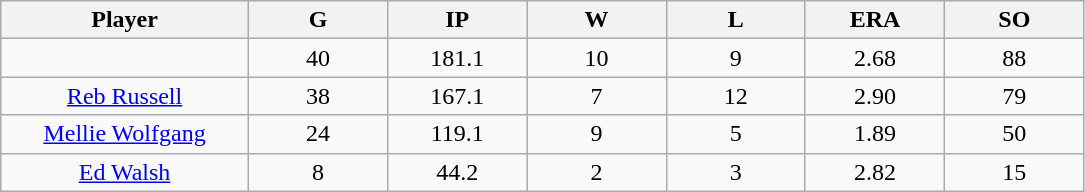<table class="wikitable sortable">
<tr>
<th bgcolor="#DDDDFF" width="16%">Player</th>
<th bgcolor="#DDDDFF" width="9%">G</th>
<th bgcolor="#DDDDFF" width="9%">IP</th>
<th bgcolor="#DDDDFF" width="9%">W</th>
<th bgcolor="#DDDDFF" width="9%">L</th>
<th bgcolor="#DDDDFF" width="9%">ERA</th>
<th bgcolor="#DDDDFF" width="9%">SO</th>
</tr>
<tr align="center">
<td></td>
<td>40</td>
<td>181.1</td>
<td>10</td>
<td>9</td>
<td>2.68</td>
<td>88</td>
</tr>
<tr align="center">
<td><a href='#'>Reb Russell</a></td>
<td>38</td>
<td>167.1</td>
<td>7</td>
<td>12</td>
<td>2.90</td>
<td>79</td>
</tr>
<tr align=center>
<td><a href='#'>Mellie Wolfgang</a></td>
<td>24</td>
<td>119.1</td>
<td>9</td>
<td>5</td>
<td>1.89</td>
<td>50</td>
</tr>
<tr align=center>
<td><a href='#'>Ed Walsh</a></td>
<td>8</td>
<td>44.2</td>
<td>2</td>
<td>3</td>
<td>2.82</td>
<td>15</td>
</tr>
</table>
